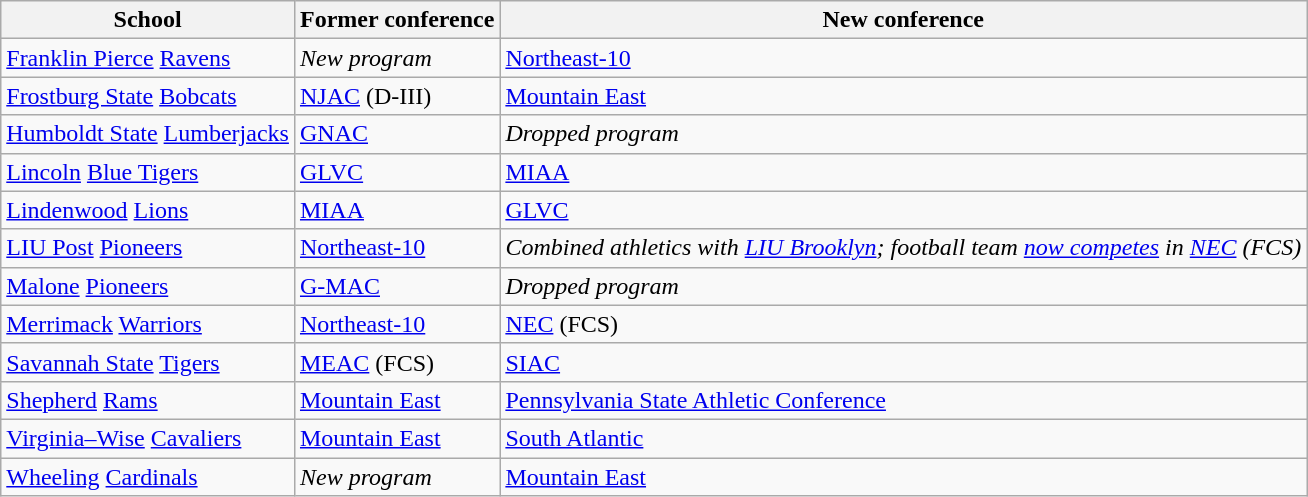<table class="wikitable sortable">
<tr>
<th>School</th>
<th>Former conference</th>
<th>New conference</th>
</tr>
<tr>
<td><a href='#'>Franklin Pierce</a> <a href='#'>Ravens</a></td>
<td><em>New program</em></td>
<td><a href='#'>Northeast-10</a></td>
</tr>
<tr>
<td><a href='#'>Frostburg State</a> <a href='#'>Bobcats</a></td>
<td><a href='#'>NJAC</a> (D-III)</td>
<td><a href='#'>Mountain East</a></td>
</tr>
<tr>
<td><a href='#'>Humboldt State</a> <a href='#'>Lumberjacks</a></td>
<td><a href='#'>GNAC</a></td>
<td><em>Dropped program</em></td>
</tr>
<tr>
<td><a href='#'>Lincoln</a> <a href='#'>Blue Tigers</a></td>
<td><a href='#'>GLVC</a></td>
<td><a href='#'>MIAA</a></td>
</tr>
<tr>
<td><a href='#'>Lindenwood</a> <a href='#'>Lions</a></td>
<td><a href='#'>MIAA</a></td>
<td><a href='#'>GLVC</a></td>
</tr>
<tr>
<td><a href='#'>LIU Post</a> <a href='#'>Pioneers</a></td>
<td><a href='#'>Northeast-10</a></td>
<td><em>Combined athletics with <a href='#'>LIU Brooklyn</a>; football team <a href='#'>now competes</a> in <a href='#'>NEC</a> (FCS)</em></td>
</tr>
<tr>
<td><a href='#'>Malone</a> <a href='#'>Pioneers</a></td>
<td><a href='#'>G-MAC</a></td>
<td><em>Dropped program</em></td>
</tr>
<tr>
<td><a href='#'>Merrimack</a> <a href='#'>Warriors</a></td>
<td><a href='#'>Northeast-10</a></td>
<td><a href='#'>NEC</a> (FCS)</td>
</tr>
<tr>
<td><a href='#'>Savannah State</a> <a href='#'>Tigers</a></td>
<td><a href='#'>MEAC</a> (FCS)</td>
<td><a href='#'>SIAC</a></td>
</tr>
<tr>
<td><a href='#'>Shepherd</a> <a href='#'>Rams</a></td>
<td><a href='#'>Mountain East</a></td>
<td><a href='#'>Pennsylvania State Athletic Conference</a></td>
</tr>
<tr>
<td><a href='#'>Virginia–Wise</a> <a href='#'>Cavaliers</a></td>
<td><a href='#'>Mountain East</a></td>
<td><a href='#'>South Atlantic</a></td>
</tr>
<tr>
<td><a href='#'>Wheeling</a> <a href='#'>Cardinals</a></td>
<td><em>New program</em></td>
<td><a href='#'>Mountain East</a></td>
</tr>
</table>
